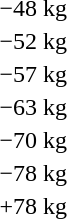<table>
<tr>
<td>−48 kg</td>
<td></td>
<td></td>
<td><br></td>
</tr>
<tr>
<td>−52 kg</td>
<td></td>
<td></td>
<td><br></td>
</tr>
<tr>
<td>−57 kg</td>
<td></td>
<td></td>
<td><br></td>
</tr>
<tr>
<td>−63 kg</td>
<td></td>
<td></td>
<td><br></td>
</tr>
<tr>
<td>−70 kg</td>
<td></td>
<td></td>
<td><br></td>
</tr>
<tr>
<td>−78 kg</td>
<td></td>
<td></td>
<td><br></td>
</tr>
<tr>
<td>+78 kg</td>
<td></td>
<td></td>
<td><br></td>
</tr>
</table>
